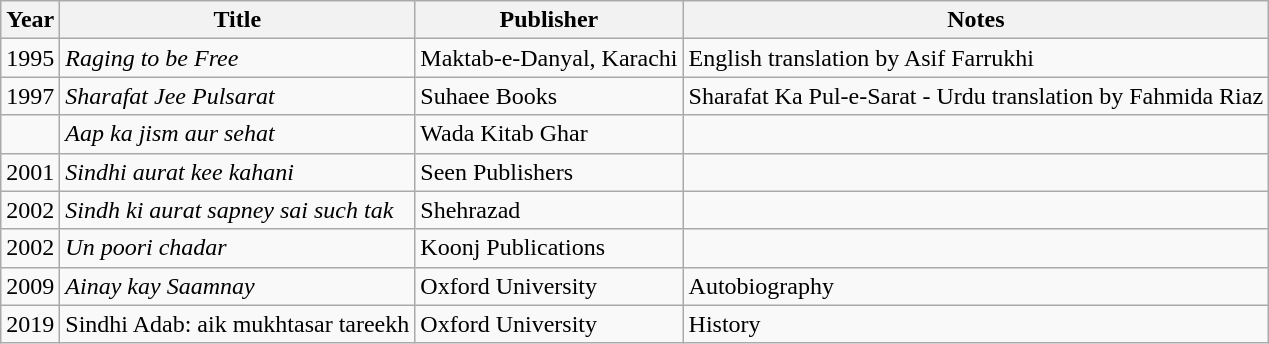<table class="wikitable sortable">
<tr>
<th>Year</th>
<th>Title</th>
<th>Publisher</th>
<th>Notes</th>
</tr>
<tr>
<td>1995</td>
<td><em>Raging to be Free</em></td>
<td>Maktab-e-Danyal, Karachi</td>
<td>English translation by Asif Farrukhi</td>
</tr>
<tr>
<td>1997</td>
<td><em>Sharafat Jee Pulsarat</em></td>
<td>Suhaee Books</td>
<td>Sharafat Ka Pul-e-Sarat - Urdu translation by Fahmida Riaz</td>
</tr>
<tr>
<td></td>
<td><em>Aap ka jism aur sehat</em></td>
<td>Wada Kitab Ghar</td>
<td></td>
</tr>
<tr>
<td>2001</td>
<td><em>Sindhi aurat kee kahani</em></td>
<td>Seen Publishers</td>
<td></td>
</tr>
<tr>
<td>2002</td>
<td><em>Sindh ki aurat sapney sai such tak</em></td>
<td>Shehrazad</td>
<td></td>
</tr>
<tr>
<td>2002</td>
<td><em>Un poori chadar</em></td>
<td>Koonj Publications</td>
<td></td>
</tr>
<tr>
<td>2009</td>
<td><em>Ainay kay Saamnay</em></td>
<td>Oxford University</td>
<td>Autobiography</td>
</tr>
<tr>
<td>2019</td>
<td>Sindhi Adab: aik mukhtasar tareekh</td>
<td>Oxford University</td>
<td>History</td>
</tr>
</table>
